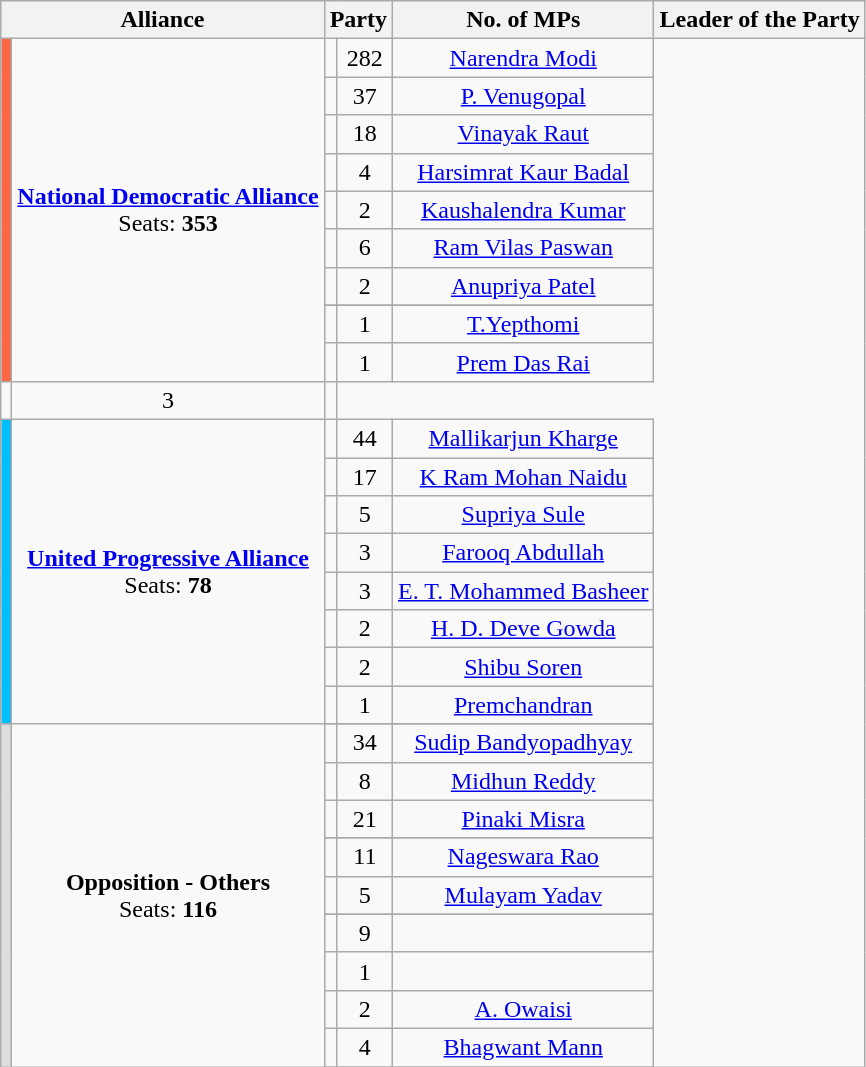<table class="wikitable sortable" style="text-align:center;">
<tr>
<th colspan=2>Alliance</th>
<th colspan=2>Party</th>
<th>No. of MPs</th>
<th>Leader of the Party</th>
</tr>
<tr>
<td rowspan="10" bgcolor="FF6644"></td>
<td rowspan="10"><strong><a href='#'>National Democratic Alliance</a></strong><br>Seats: <strong>353</strong></td>
<td></td>
<td>282</td>
<td><a href='#'>Narendra Modi</a></td>
</tr>
<tr>
<td></td>
<td>37</td>
<td><a href='#'>P. Venugopal</a></td>
</tr>
<tr>
<td></td>
<td>18</td>
<td><a href='#'>Vinayak Raut</a></td>
</tr>
<tr>
<td></td>
<td>4</td>
<td><a href='#'>Harsimrat Kaur Badal</a></td>
</tr>
<tr>
<td></td>
<td>2</td>
<td><a href='#'>Kaushalendra Kumar</a></td>
</tr>
<tr>
<td></td>
<td>6</td>
<td><a href='#'>Ram Vilas Paswan</a></td>
</tr>
<tr>
<td></td>
<td>2</td>
<td><a href='#'>Anupriya Patel</a></td>
</tr>
<tr>
</tr>
<tr>
<td></td>
<td>1</td>
<td><a href='#'>T.Yepthomi</a></td>
</tr>
<tr>
<td></td>
<td>1</td>
<td><a href='#'>Prem Das Rai</a></td>
</tr>
<tr>
<td></td>
<td>3</td>
<td></td>
</tr>
<tr>
<td rowspan="08" bgcolor="00BFFF"></td>
<td rowspan="08"><strong><a href='#'>United Progressive Alliance</a></strong><br>Seats: <strong>78</strong></td>
<td></td>
<td>44</td>
<td><a href='#'>Mallikarjun Kharge</a></td>
</tr>
<tr>
<td></td>
<td>17</td>
<td><a href='#'>K Ram Mohan Naidu</a></td>
</tr>
<tr>
<td></td>
<td>5</td>
<td><a href='#'>Supriya Sule</a></td>
</tr>
<tr>
<td></td>
<td>3</td>
<td><a href='#'>Farooq Abdullah</a></td>
</tr>
<tr>
<td></td>
<td>3</td>
<td><a href='#'>E. T. Mohammed Basheer</a></td>
</tr>
<tr>
<td></td>
<td>2</td>
<td><a href='#'>H. D. Deve Gowda</a></td>
</tr>
<tr>
<td></td>
<td>2</td>
<td><a href='#'>Shibu Soren</a></td>
</tr>
<tr>
<td></td>
<td>1</td>
<td><a href='#'>Premchandran</a></td>
</tr>
<tr>
<td rowspan="18" bgcolor=#DDDDDD></td>
<td rowspan="18"><strong>Opposition -</strong> <strong>Others</strong><br>Seats: <strong>116</strong></td>
</tr>
<tr>
<td></td>
<td>34</td>
<td><a href='#'>Sudip Bandyopadhyay</a></td>
</tr>
<tr>
<td></td>
<td>8</td>
<td><a href='#'>Midhun Reddy</a></td>
</tr>
<tr>
<td></td>
<td>21</td>
<td><a href='#'>Pinaki Misra</a></td>
</tr>
<tr>
</tr>
<tr>
<td></td>
<td>11</td>
<td><a href='#'>Nageswara Rao</a></td>
</tr>
<tr>
<td></td>
<td>5</td>
<td><a href='#'>Mulayam Yadav</a></td>
</tr>
<tr>
</tr>
<tr>
<td></td>
<td>9</td>
<td></td>
</tr>
<tr>
<td></td>
<td>1</td>
<td></td>
</tr>
<tr>
<td></td>
<td>2</td>
<td><a href='#'>A. Owaisi</a></td>
</tr>
<tr>
<td></td>
<td>4</td>
<td><a href='#'>Bhagwant Mann</a></td>
</tr>
<tr>
</tr>
</table>
